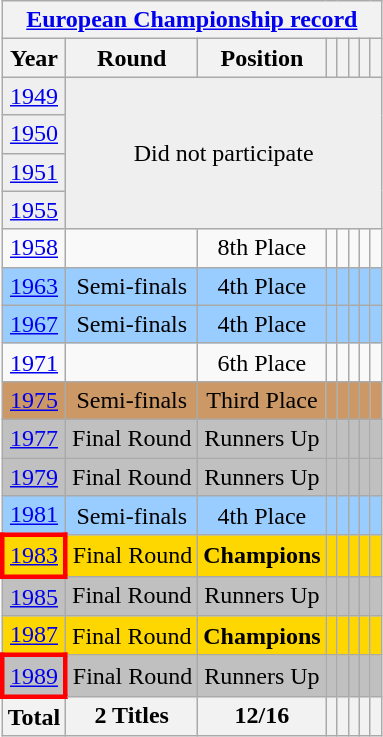<table class="wikitable" style="text-align: center;">
<tr>
<th colspan=8><a href='#'>European Championship record</a></th>
</tr>
<tr>
<th>Year</th>
<th>Round</th>
<th>Position</th>
<th></th>
<th></th>
<th></th>
<th></th>
<th></th>
</tr>
<tr bgcolor="efefef">
<td> <a href='#'>1949</a></td>
<td colspan=7 rowspan=4 align=center>Did not participate</td>
</tr>
<tr bgcolor="efefef">
<td> <a href='#'>1950</a></td>
</tr>
<tr bgcolor="efefef">
<td> <a href='#'>1951</a></td>
</tr>
<tr bgcolor="efefef">
<td> <a href='#'>1955</a></td>
</tr>
<tr>
<td> <a href='#'>1958</a></td>
<td></td>
<td>8th Place</td>
<td></td>
<td></td>
<td></td>
<td></td>
<td></td>
</tr>
<tr bgcolor=#9acdff>
<td> <a href='#'>1963</a></td>
<td>Semi-finals</td>
<td>4th Place</td>
<td></td>
<td></td>
<td></td>
<td></td>
<td></td>
</tr>
<tr bgcolor=#9acdff>
<td> <a href='#'>1967</a></td>
<td>Semi-finals</td>
<td>4th Place</td>
<td></td>
<td></td>
<td></td>
<td></td>
<td></td>
</tr>
<tr>
<td> <a href='#'>1971</a></td>
<td></td>
<td>6th Place</td>
<td></td>
<td></td>
<td></td>
<td></td>
<td></td>
</tr>
<tr bgcolor=#cc9966>
<td> <a href='#'>1975</a></td>
<td>Semi-finals</td>
<td>Third Place</td>
<td></td>
<td></td>
<td></td>
<td></td>
<td></td>
</tr>
<tr bgcolor=silver>
<td> <a href='#'>1977</a></td>
<td>Final Round</td>
<td>Runners Up</td>
<td></td>
<td></td>
<td></td>
<td></td>
<td></td>
</tr>
<tr bgcolor=silver>
<td> <a href='#'>1979</a></td>
<td>Final Round</td>
<td>Runners Up</td>
<td></td>
<td></td>
<td></td>
<td></td>
<td></td>
</tr>
<tr bgcolor=#9acdff>
<td> <a href='#'>1981</a></td>
<td>Semi-finals</td>
<td>4th Place</td>
<td></td>
<td></td>
<td></td>
<td></td>
<td></td>
</tr>
<tr bgcolor=gold>
<td style="border: 3px solid red"> <a href='#'>1983</a></td>
<td>Final Round</td>
<td><strong>Champions</strong></td>
<td></td>
<td></td>
<td></td>
<td></td>
<td></td>
</tr>
<tr bgcolor=silver>
<td> <a href='#'>1985</a></td>
<td>Final Round</td>
<td>Runners Up</td>
<td></td>
<td></td>
<td></td>
<td></td>
<td></td>
</tr>
<tr bgcolor=gold>
<td> <a href='#'>1987</a></td>
<td>Final Round</td>
<td><strong>Champions</strong></td>
<td></td>
<td></td>
<td></td>
<td></td>
<td></td>
</tr>
<tr bgcolor=silver>
<td style="border: 3px solid red"> <a href='#'>1989</a></td>
<td>Final Round</td>
<td>Runners Up</td>
<td></td>
<td></td>
<td></td>
<td></td>
<td></td>
</tr>
<tr>
<th>Total</th>
<th>2 Titles</th>
<th>12/16</th>
<th></th>
<th></th>
<th></th>
<th></th>
<th></th>
</tr>
</table>
